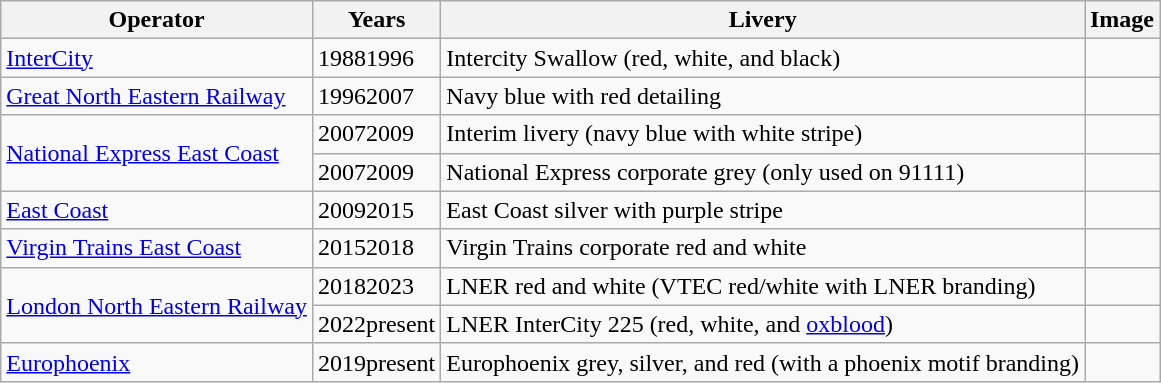<table class="wikitable">
<tr>
<th>Operator</th>
<th>Years</th>
<th>Livery</th>
<th>Image</th>
</tr>
<tr>
<td><a href='#'>InterCity</a></td>
<td>19881996</td>
<td>Intercity Swallow (red, white, and black)</td>
<td></td>
</tr>
<tr>
<td><a href='#'>Great North Eastern Railway</a></td>
<td>19962007</td>
<td>Navy blue with red detailing</td>
<td></td>
</tr>
<tr>
<td rowspan=2><a href='#'>National Express East Coast</a></td>
<td>20072009</td>
<td>Interim livery (navy blue with white stripe)</td>
<td></td>
</tr>
<tr>
<td>20072009</td>
<td>National Express corporate grey (only used on 91111)</td>
<td></td>
</tr>
<tr>
<td><a href='#'>East Coast</a></td>
<td>20092015</td>
<td>East Coast silver with purple stripe</td>
<td></td>
</tr>
<tr>
<td><a href='#'>Virgin Trains East Coast</a></td>
<td>20152018</td>
<td>Virgin Trains corporate red and white</td>
<td></td>
</tr>
<tr>
<td rowspan=2><a href='#'>London North Eastern Railway</a></td>
<td>20182023</td>
<td>LNER red and white (VTEC red/white with LNER branding)</td>
<td></td>
</tr>
<tr>
<td>2022present</td>
<td>LNER InterCity 225 (red, white, and <a href='#'>oxblood</a>)</td>
<td></td>
</tr>
<tr>
<td><a href='#'>Europhoenix</a></td>
<td>2019present</td>
<td>Europhoenix grey, silver, and red (with a phoenix motif branding)</td>
<td></td>
</tr>
</table>
